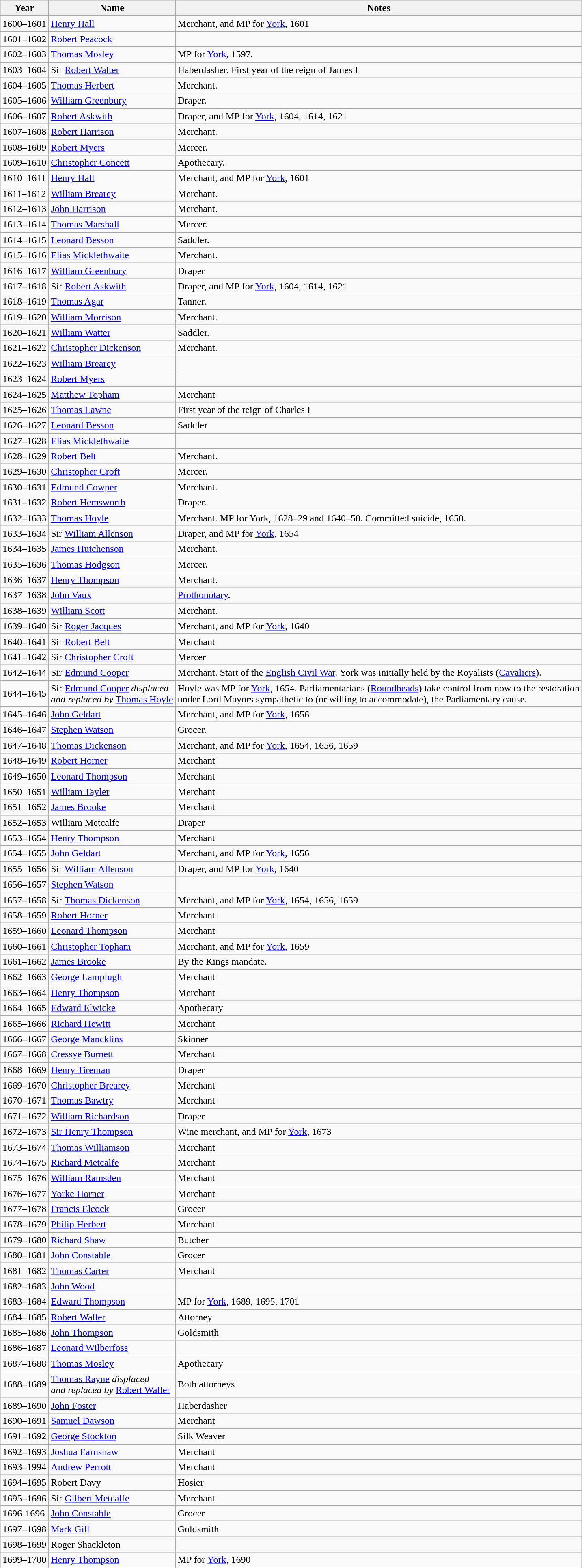<table class="wikitable">
<tr>
<th>Year</th>
<th>Name</th>
<th>Notes</th>
</tr>
<tr>
<td>1600–1601</td>
<td><a href='#'>Henry Hall</a> </td>
<td>Merchant, and MP for <a href='#'>York</a>, 1601</td>
</tr>
<tr>
<td>1601–1602</td>
<td><a href='#'>Robert Peacock</a> </td>
<td></td>
</tr>
<tr>
<td>1602–1603</td>
<td><a href='#'>Thomas Mosley</a> </td>
<td>MP for <a href='#'>York</a>, 1597.</td>
</tr>
<tr>
<td>1603–1604</td>
<td>Sir <a href='#'>Robert Walter</a> </td>
<td>Haberdasher. First year of the reign of James I</td>
</tr>
<tr>
<td>1604–1605</td>
<td><a href='#'>Thomas Herbert</a> </td>
<td>Merchant.</td>
</tr>
<tr>
<td>1605–1606</td>
<td><a href='#'>William Greenbury</a> </td>
<td>Draper.</td>
</tr>
<tr>
<td>1606–1607</td>
<td><a href='#'>Robert Askwith</a> </td>
<td>Draper, and MP for <a href='#'>York</a>, 1604, 1614, 1621</td>
</tr>
<tr>
<td>1607–1608</td>
<td><a href='#'>Robert Harrison</a> </td>
<td>Merchant.</td>
</tr>
<tr>
<td>1608–1609</td>
<td><a href='#'>Robert Myers</a> </td>
<td>Mercer.</td>
</tr>
<tr>
<td>1609–1610</td>
<td><a href='#'>Christopher Concett</a> </td>
<td>Apothecary.</td>
</tr>
<tr>
<td>1610–1611</td>
<td><a href='#'>Henry Hall</a> </td>
<td>Merchant, and MP for <a href='#'>York</a>, 1601</td>
</tr>
<tr>
<td>1611–1612</td>
<td><a href='#'>William Brearey</a> </td>
<td>Merchant.</td>
</tr>
<tr>
<td>1612–1613</td>
<td><a href='#'>John Harrison</a> </td>
<td>Merchant.</td>
</tr>
<tr>
<td>1613–1614</td>
<td><a href='#'>Thomas Marshall</a> </td>
<td>Mercer.</td>
</tr>
<tr>
<td>1614–1615</td>
<td><a href='#'>Leonard Besson</a> </td>
<td>Saddler.</td>
</tr>
<tr>
<td>1615–1616</td>
<td><a href='#'>Elias Micklethwaite</a> </td>
<td>Merchant.</td>
</tr>
<tr>
<td>1616–1617</td>
<td><a href='#'>William Greenbury</a> </td>
<td>Draper</td>
</tr>
<tr>
<td>1617–1618</td>
<td>Sir <a href='#'>Robert Askwith</a> </td>
<td>Draper, and MP for <a href='#'>York</a>, 1604, 1614, 1621</td>
</tr>
<tr>
<td>1618–1619</td>
<td><a href='#'>Thomas Agar</a> </td>
<td>Tanner.</td>
</tr>
<tr>
<td>1619–1620</td>
<td><a href='#'>William Morrison</a> </td>
<td>Merchant.</td>
</tr>
<tr>
<td>1620–1621</td>
<td><a href='#'>William Watter</a> </td>
<td>Saddler.</td>
</tr>
<tr>
<td>1621–1622</td>
<td><a href='#'>Christopher Dickenson</a> </td>
<td>Merchant.</td>
</tr>
<tr>
<td>1622–1623</td>
<td><a href='#'>William Brearey</a> </td>
<td></td>
</tr>
<tr>
<td>1623–1624</td>
<td><a href='#'>Robert Myers</a> </td>
<td></td>
</tr>
<tr>
<td>1624–1625</td>
<td><a href='#'>Matthew Topham</a> </td>
<td>Merchant</td>
</tr>
<tr>
<td>1625–1626</td>
<td><a href='#'>Thomas Lawne</a> </td>
<td>First year of the reign of Charles I</td>
</tr>
<tr>
<td>1626–1627</td>
<td><a href='#'>Leonard Besson</a> </td>
<td>Saddler</td>
</tr>
<tr>
<td>1627–1628</td>
<td><a href='#'>Elias Micklethwaite</a> </td>
<td></td>
</tr>
<tr>
<td>1628–1629</td>
<td><a href='#'>Robert Belt</a> </td>
<td>Merchant.</td>
</tr>
<tr>
<td>1629–1630</td>
<td><a href='#'>Christopher Croft</a> </td>
<td>Mercer.</td>
</tr>
<tr>
<td>1630–1631</td>
<td><a href='#'>Edmund Cowper</a> </td>
<td>Merchant.</td>
</tr>
<tr>
<td>1631–1632</td>
<td><a href='#'>Robert Hemsworth</a> </td>
<td>Draper.</td>
</tr>
<tr>
<td>1632–1633</td>
<td><a href='#'>Thomas Hoyle</a> </td>
<td>Merchant. MP for York, 1628–29 and 1640–50. Committed suicide, 1650.</td>
</tr>
<tr>
<td>1633–1634</td>
<td>Sir <a href='#'>William Allenson</a> </td>
<td>Draper, and MP for <a href='#'>York</a>, 1654</td>
</tr>
<tr>
<td>1634–1635</td>
<td><a href='#'>James Hutchenson</a> </td>
<td>Merchant.</td>
</tr>
<tr>
<td>1635–1636</td>
<td><a href='#'>Thomas Hodgson</a> </td>
<td>Mercer.</td>
</tr>
<tr>
<td>1636–1637</td>
<td><a href='#'>Henry Thompson</a> </td>
<td>Merchant.</td>
</tr>
<tr>
<td>1637–1638</td>
<td><a href='#'>John Vaux</a> </td>
<td><a href='#'>Prothonotary</a>.</td>
</tr>
<tr>
<td>1638–1639</td>
<td><a href='#'>William Scott</a> </td>
<td>Merchant.</td>
</tr>
<tr>
<td>1639–1640</td>
<td>Sir <a href='#'>Roger Jacques</a> </td>
<td>Merchant, and MP for <a href='#'>York</a>, 1640</td>
</tr>
<tr>
<td>1640–1641</td>
<td>Sir <a href='#'>Robert Belt</a> </td>
<td>Merchant</td>
</tr>
<tr>
<td>1641–1642</td>
<td>Sir <a href='#'>Christopher Croft</a> </td>
<td>Mercer</td>
</tr>
<tr>
<td>1642–1644</td>
<td>Sir <a href='#'>Edmund Cooper</a> </td>
<td>Merchant. Start of the <a href='#'>English Civil War</a>. York was initially held by the Royalists (<a href='#'>Cavaliers</a>).</td>
</tr>
<tr>
<td>1644–1645</td>
<td>Sir <a href='#'>Edmund Cooper</a>  <em>displaced <br>and replaced by</em> <a href='#'>Thomas Hoyle</a> </td>
<td>Hoyle was MP for <a href='#'>York</a>, 1654. Parliamentarians (<a href='#'>Roundheads</a>) take control from now to the restoration <br> under Lord Mayors sympathetic to (or willing to accommodate), the Parliamentary cause.</td>
</tr>
<tr>
<td>1645–1646</td>
<td><a href='#'>John Geldart</a> </td>
<td>Merchant, and MP for <a href='#'>York</a>, 1656</td>
</tr>
<tr>
<td>1646–1647</td>
<td><a href='#'>Stephen Watson</a> </td>
<td>Grocer.</td>
</tr>
<tr>
<td>1647–1648</td>
<td><a href='#'>Thomas Dickenson</a> </td>
<td>Merchant, and MP for <a href='#'>York</a>, 1654, 1656, 1659</td>
</tr>
<tr>
<td>1648–1649</td>
<td><a href='#'>Robert Horner</a></td>
<td>Merchant</td>
</tr>
<tr>
<td>1649–1650</td>
<td><a href='#'>Leonard Thompson</a> </td>
<td>Merchant</td>
</tr>
<tr>
<td>1650–1651</td>
<td><a href='#'>William Tayler</a> </td>
<td>Merchant</td>
</tr>
<tr>
<td>1651–1652</td>
<td><a href='#'>James Brooke</a></td>
<td>Merchant</td>
</tr>
<tr>
<td>1652–1653</td>
<td>William Metcalfe</td>
<td>Draper</td>
</tr>
<tr>
<td>1653–1654</td>
<td><a href='#'>Henry Thompson</a></td>
<td>Merchant</td>
</tr>
<tr>
<td>1654–1655</td>
<td><a href='#'>John Geldart</a></td>
<td>Merchant, and MP for <a href='#'>York</a>, 1656</td>
</tr>
<tr>
<td>1655–1656</td>
<td>Sir <a href='#'>William Allenson</a></td>
<td>Draper, and MP for <a href='#'>York</a>, 1640</td>
</tr>
<tr>
<td>1656–1657</td>
<td><a href='#'>Stephen Watson</a></td>
<td></td>
</tr>
<tr>
<td>1657–1658</td>
<td>Sir <a href='#'>Thomas Dickenson</a> </td>
<td>Merchant, and MP for <a href='#'>York</a>, 1654, 1656, 1659</td>
</tr>
<tr>
<td>1658–1659</td>
<td><a href='#'>Robert Horner</a></td>
<td>Merchant</td>
</tr>
<tr>
<td>1659–1660</td>
<td><a href='#'>Leonard Thompson</a></td>
<td>Merchant</td>
</tr>
<tr>
<td>1660–1661</td>
<td><a href='#'>Christopher Topham</a></td>
<td>Merchant, and MP for <a href='#'>York</a>, 1659</td>
</tr>
<tr>
<td>1661–1662</td>
<td><a href='#'>James Brooke</a></td>
<td>By the Kings mandate.</td>
</tr>
<tr>
<td>1662–1663</td>
<td><a href='#'>George Lamplugh</a></td>
<td>Merchant</td>
</tr>
<tr>
<td>1663–1664</td>
<td><a href='#'>Henry Thompson</a></td>
<td>Merchant</td>
</tr>
<tr>
<td>1664–1665</td>
<td><a href='#'>Edward Elwicke</a></td>
<td>Apothecary</td>
</tr>
<tr>
<td>1665–1666</td>
<td><a href='#'>Richard Hewitt</a></td>
<td>Merchant</td>
</tr>
<tr>
<td>1666–1667</td>
<td><a href='#'>George Mancklins</a></td>
<td>Skinner</td>
</tr>
<tr>
<td>1667–1668</td>
<td><a href='#'>Cressye Burnett</a></td>
<td>Merchant</td>
</tr>
<tr>
<td>1668–1669</td>
<td><a href='#'>Henry Tireman</a></td>
<td>Draper</td>
</tr>
<tr>
<td>1669–1670</td>
<td><a href='#'>Christopher Brearey</a></td>
<td>Merchant</td>
</tr>
<tr>
<td>1670–1671</td>
<td><a href='#'>Thomas Bawtry</a></td>
<td>Merchant</td>
</tr>
<tr>
<td>1671–1672</td>
<td><a href='#'>William Richardson</a></td>
<td>Draper</td>
</tr>
<tr>
<td>1672–1673</td>
<td><a href='#'>Sir Henry Thompson</a></td>
<td>Wine merchant, and MP for <a href='#'>York</a>, 1673</td>
</tr>
<tr>
<td>1673–1674</td>
<td><a href='#'>Thomas Williamson</a></td>
<td>Merchant</td>
</tr>
<tr>
<td>1674–1675</td>
<td><a href='#'>Richard Metcalfe</a></td>
<td>Merchant</td>
</tr>
<tr>
<td>1675–1676</td>
<td><a href='#'>William Ramsden</a></td>
<td>Merchant</td>
</tr>
<tr>
<td>1676–1677</td>
<td><a href='#'>Yorke Horner</a></td>
<td>Merchant</td>
</tr>
<tr>
<td>1677–1678</td>
<td><a href='#'>Francis Elcock</a></td>
<td>Grocer</td>
</tr>
<tr>
<td>1678–1679</td>
<td><a href='#'>Philip Herbert</a></td>
<td>Merchant</td>
</tr>
<tr>
<td>1679–1680</td>
<td><a href='#'>Richard Shaw</a></td>
<td>Butcher</td>
</tr>
<tr>
<td>1680–1681</td>
<td><a href='#'>John Constable</a></td>
<td>Grocer</td>
</tr>
<tr>
<td>1681–1682</td>
<td><a href='#'>Thomas Carter</a></td>
<td>Merchant</td>
</tr>
<tr>
<td>1682–1683</td>
<td><a href='#'>John Wood</a></td>
<td></td>
</tr>
<tr>
<td>1683–1684</td>
<td><a href='#'>Edward Thompson</a></td>
<td>MP for <a href='#'>York</a>, 1689, 1695, 1701</td>
</tr>
<tr>
<td>1684–1685</td>
<td><a href='#'>Robert Waller</a></td>
<td>Attorney</td>
</tr>
<tr>
<td>1685–1686</td>
<td><a href='#'>John Thompson</a></td>
<td>Goldsmith</td>
</tr>
<tr>
<td>1686–1687</td>
<td><a href='#'>Leonard Wilberfoss</a></td>
<td></td>
</tr>
<tr>
<td>1687–1688</td>
<td><a href='#'>Thomas Mosley</a></td>
<td>Apothecary</td>
</tr>
<tr>
<td>1688–1689</td>
<td><a href='#'>Thomas Rayne</a> <em>displaced</em> <br> <em>and replaced by</em> <a href='#'>Robert Waller</a></td>
<td>Both attorneys</td>
</tr>
<tr>
<td>1689–1690</td>
<td><a href='#'>John Foster</a></td>
<td>Haberdasher</td>
</tr>
<tr>
<td>1690–1691</td>
<td><a href='#'>Samuel Dawson</a></td>
<td>Merchant</td>
</tr>
<tr>
<td>1691–1692</td>
<td><a href='#'>George Stockton</a></td>
<td>Silk Weaver</td>
</tr>
<tr>
<td>1692–1693</td>
<td><a href='#'>Joshua Earnshaw</a></td>
<td>Merchant</td>
</tr>
<tr>
<td>1693–1994</td>
<td><a href='#'>Andrew Perrott</a></td>
<td>Merchant</td>
</tr>
<tr>
<td>1694–1695</td>
<td>Robert Davy</td>
<td>Hosier</td>
</tr>
<tr>
<td>1695–1696</td>
<td>Sir <a href='#'>Gilbert Metcalfe</a></td>
<td>Merchant</td>
</tr>
<tr>
<td>1696-1696</td>
<td><a href='#'>John Constable</a></td>
<td>Grocer</td>
</tr>
<tr>
<td>1697–1698</td>
<td><a href='#'>Mark Gill</a></td>
<td>Goldsmith</td>
</tr>
<tr>
<td>1698–1699</td>
<td>Roger Shackleton</td>
<td></td>
</tr>
<tr>
<td>1699–1700</td>
<td><a href='#'>Henry Thompson</a></td>
<td>MP for <a href='#'>York</a>, 1690</td>
</tr>
</table>
